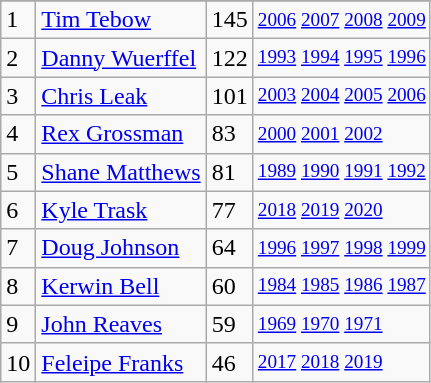<table class="wikitable">
<tr>
</tr>
<tr>
<td>1</td>
<td><a href='#'>Tim Tebow</a></td>
<td><abbr>145</abbr></td>
<td style="font-size:80%;"><a href='#'>2006</a> <a href='#'>2007</a> <a href='#'>2008</a> <a href='#'>2009</a></td>
</tr>
<tr>
<td>2</td>
<td><a href='#'>Danny Wuerffel</a></td>
<td><abbr>122</abbr></td>
<td style="font-size:80%;"><a href='#'>1993</a> <a href='#'>1994</a> <a href='#'>1995</a> <a href='#'>1996</a></td>
</tr>
<tr>
<td>3</td>
<td><a href='#'>Chris Leak</a></td>
<td><abbr>101</abbr></td>
<td style="font-size:80%;"><a href='#'>2003</a> <a href='#'>2004</a> <a href='#'>2005</a> <a href='#'>2006</a></td>
</tr>
<tr>
<td>4</td>
<td><a href='#'>Rex Grossman</a></td>
<td><abbr>83</abbr></td>
<td style="font-size:80%;"><a href='#'>2000</a> <a href='#'>2001</a> <a href='#'>2002</a></td>
</tr>
<tr>
<td>5</td>
<td><a href='#'>Shane Matthews</a></td>
<td><abbr>81</abbr></td>
<td style="font-size:80%;"><a href='#'>1989</a> <a href='#'>1990</a> <a href='#'>1991</a> <a href='#'>1992</a></td>
</tr>
<tr>
<td>6</td>
<td><a href='#'>Kyle Trask</a></td>
<td><abbr>77</abbr></td>
<td style="font-size:80%;"><a href='#'>2018</a> <a href='#'>2019</a> <a href='#'>2020</a></td>
</tr>
<tr>
<td>7</td>
<td><a href='#'>Doug Johnson</a></td>
<td><abbr>64</abbr></td>
<td style="font-size:80%;"><a href='#'>1996</a> <a href='#'>1997</a> <a href='#'>1998</a> <a href='#'>1999</a></td>
</tr>
<tr>
<td>8</td>
<td><a href='#'>Kerwin Bell</a></td>
<td><abbr>60</abbr></td>
<td style="font-size:80%;"><a href='#'>1984</a> <a href='#'>1985</a> <a href='#'>1986</a> <a href='#'>1987</a></td>
</tr>
<tr>
<td>9</td>
<td><a href='#'>John Reaves</a></td>
<td><abbr>59</abbr></td>
<td style="font-size:80%;"><a href='#'>1969</a> <a href='#'>1970</a> <a href='#'>1971</a></td>
</tr>
<tr>
<td>10</td>
<td><a href='#'>Feleipe Franks</a></td>
<td><abbr>46</abbr></td>
<td style="font-size:80%;"><a href='#'>2017</a> <a href='#'>2018</a> <a href='#'>2019</a></td>
</tr>
</table>
